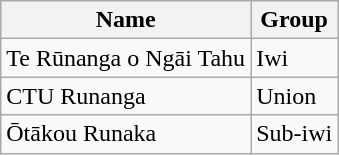<table class="wikitable">
<tr>
<th>Name</th>
<th>Group</th>
</tr>
<tr>
<td>Te Rūnanga o Ngāi Tahu</td>
<td>Iwi</td>
</tr>
<tr>
<td>CTU Runanga</td>
<td>Union</td>
</tr>
<tr>
<td>Ōtākou Runaka</td>
<td>Sub-iwi</td>
</tr>
</table>
